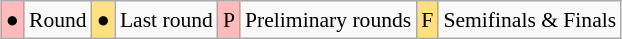<table class="wikitable" style="margin:0.5em auto; font-size:90%; line-height:1.25em;">
<tr>
<td bgcolor="#FFBBBB" align=center>●</td>
<td>Round</td>
<td bgcolor="#FFDF80" align=center>●</td>
<td>Last round</td>
<td bgcolor="#FFBBBB" align=center>P</td>
<td>Preliminary rounds</td>
<td bgcolor="#FFDF80" align=center>F</td>
<td>Semifinals & Finals</td>
</tr>
</table>
